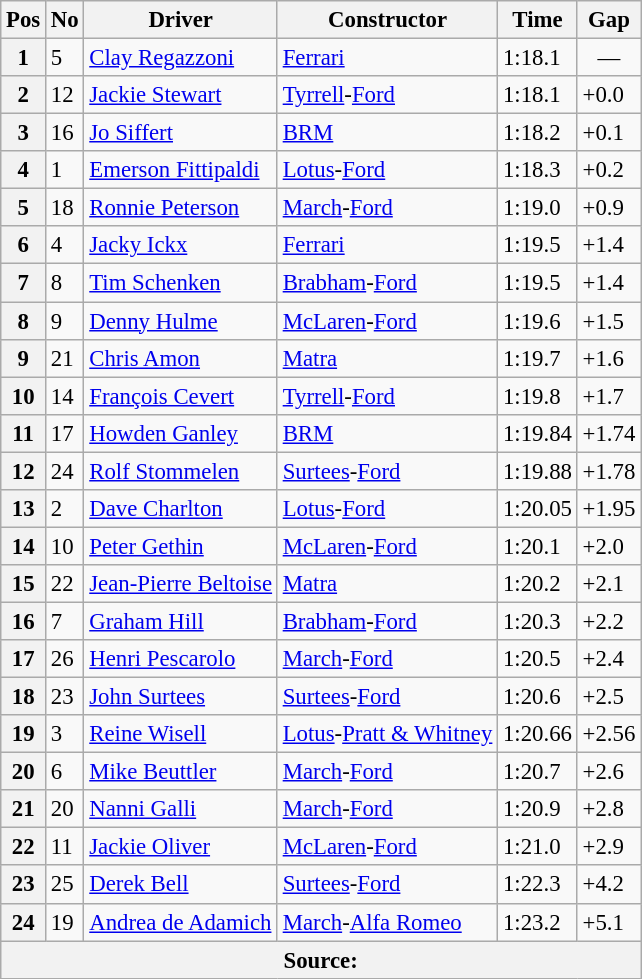<table class="wikitable sortable" style="font-size: 95%">
<tr>
<th>Pos</th>
<th>No</th>
<th>Driver</th>
<th>Constructor</th>
<th>Time</th>
<th>Gap</th>
</tr>
<tr>
<th>1</th>
<td>5</td>
<td> <a href='#'>Clay Regazzoni</a></td>
<td><a href='#'>Ferrari</a></td>
<td>1:18.1</td>
<td align="center">—</td>
</tr>
<tr>
<th>2</th>
<td>12</td>
<td> <a href='#'>Jackie Stewart</a></td>
<td><a href='#'>Tyrrell</a>-<a href='#'>Ford</a></td>
<td>1:18.1</td>
<td>+0.0</td>
</tr>
<tr>
<th>3</th>
<td>16</td>
<td> <a href='#'>Jo Siffert</a></td>
<td><a href='#'>BRM</a></td>
<td>1:18.2</td>
<td>+0.1</td>
</tr>
<tr>
<th>4</th>
<td>1</td>
<td> <a href='#'>Emerson Fittipaldi</a></td>
<td><a href='#'>Lotus</a>-<a href='#'>Ford</a></td>
<td>1:18.3</td>
<td>+0.2</td>
</tr>
<tr>
<th>5</th>
<td>18</td>
<td> <a href='#'>Ronnie Peterson</a></td>
<td><a href='#'>March</a>-<a href='#'>Ford</a></td>
<td>1:19.0</td>
<td>+0.9</td>
</tr>
<tr>
<th>6</th>
<td>4</td>
<td> <a href='#'>Jacky Ickx</a></td>
<td><a href='#'>Ferrari</a></td>
<td>1:19.5</td>
<td>+1.4</td>
</tr>
<tr>
<th>7</th>
<td>8</td>
<td> <a href='#'>Tim Schenken</a></td>
<td><a href='#'>Brabham</a>-<a href='#'>Ford</a></td>
<td>1:19.5</td>
<td>+1.4</td>
</tr>
<tr>
<th>8</th>
<td>9</td>
<td> <a href='#'>Denny Hulme</a></td>
<td><a href='#'>McLaren</a>-<a href='#'>Ford</a></td>
<td>1:19.6</td>
<td>+1.5</td>
</tr>
<tr>
<th>9</th>
<td>21</td>
<td> <a href='#'>Chris Amon</a></td>
<td><a href='#'>Matra</a></td>
<td>1:19.7</td>
<td>+1.6</td>
</tr>
<tr>
<th>10</th>
<td>14</td>
<td> <a href='#'>François Cevert</a></td>
<td><a href='#'>Tyrrell</a>-<a href='#'>Ford</a></td>
<td>1:19.8</td>
<td>+1.7</td>
</tr>
<tr>
<th>11</th>
<td>17</td>
<td> <a href='#'>Howden Ganley</a></td>
<td><a href='#'>BRM</a></td>
<td>1:19.84</td>
<td>+1.74</td>
</tr>
<tr>
<th>12</th>
<td>24</td>
<td> <a href='#'>Rolf Stommelen</a></td>
<td><a href='#'>Surtees</a>-<a href='#'>Ford</a></td>
<td>1:19.88</td>
<td>+1.78</td>
</tr>
<tr>
<th>13</th>
<td>2</td>
<td> <a href='#'>Dave Charlton</a></td>
<td><a href='#'>Lotus</a>-<a href='#'>Ford</a></td>
<td>1:20.05</td>
<td>+1.95</td>
</tr>
<tr>
<th>14</th>
<td>10</td>
<td> <a href='#'>Peter Gethin</a></td>
<td><a href='#'>McLaren</a>-<a href='#'>Ford</a></td>
<td>1:20.1</td>
<td>+2.0</td>
</tr>
<tr>
<th>15</th>
<td>22</td>
<td> <a href='#'>Jean-Pierre Beltoise</a></td>
<td><a href='#'>Matra</a></td>
<td>1:20.2</td>
<td>+2.1</td>
</tr>
<tr>
<th>16</th>
<td>7</td>
<td> <a href='#'>Graham Hill</a></td>
<td><a href='#'>Brabham</a>-<a href='#'>Ford</a></td>
<td>1:20.3</td>
<td>+2.2</td>
</tr>
<tr>
<th>17</th>
<td>26</td>
<td> <a href='#'>Henri Pescarolo</a></td>
<td><a href='#'>March</a>-<a href='#'>Ford</a></td>
<td>1:20.5</td>
<td>+2.4</td>
</tr>
<tr>
<th>18</th>
<td>23</td>
<td> <a href='#'>John Surtees</a></td>
<td><a href='#'>Surtees</a>-<a href='#'>Ford</a></td>
<td>1:20.6</td>
<td>+2.5</td>
</tr>
<tr>
<th>19</th>
<td>3</td>
<td> <a href='#'>Reine Wisell</a></td>
<td><a href='#'>Lotus</a>-<a href='#'>Pratt & Whitney</a></td>
<td>1:20.66</td>
<td>+2.56</td>
</tr>
<tr>
<th>20</th>
<td>6</td>
<td> <a href='#'>Mike Beuttler</a></td>
<td><a href='#'>March</a>-<a href='#'>Ford</a></td>
<td>1:20.7</td>
<td>+2.6</td>
</tr>
<tr>
<th>21</th>
<td>20</td>
<td> <a href='#'>Nanni Galli</a></td>
<td><a href='#'>March</a>-<a href='#'>Ford</a></td>
<td>1:20.9</td>
<td>+2.8</td>
</tr>
<tr>
<th>22</th>
<td>11</td>
<td> <a href='#'>Jackie Oliver</a></td>
<td><a href='#'>McLaren</a>-<a href='#'>Ford</a></td>
<td>1:21.0</td>
<td>+2.9</td>
</tr>
<tr>
<th>23</th>
<td>25</td>
<td> <a href='#'>Derek Bell</a></td>
<td><a href='#'>Surtees</a>-<a href='#'>Ford</a></td>
<td>1:22.3</td>
<td>+4.2</td>
</tr>
<tr>
<th>24</th>
<td>19</td>
<td> <a href='#'>Andrea de Adamich</a></td>
<td><a href='#'>March</a>-<a href='#'>Alfa Romeo</a></td>
<td>1:23.2</td>
<td>+5.1</td>
</tr>
<tr>
<th colspan=6>Source:</th>
</tr>
</table>
